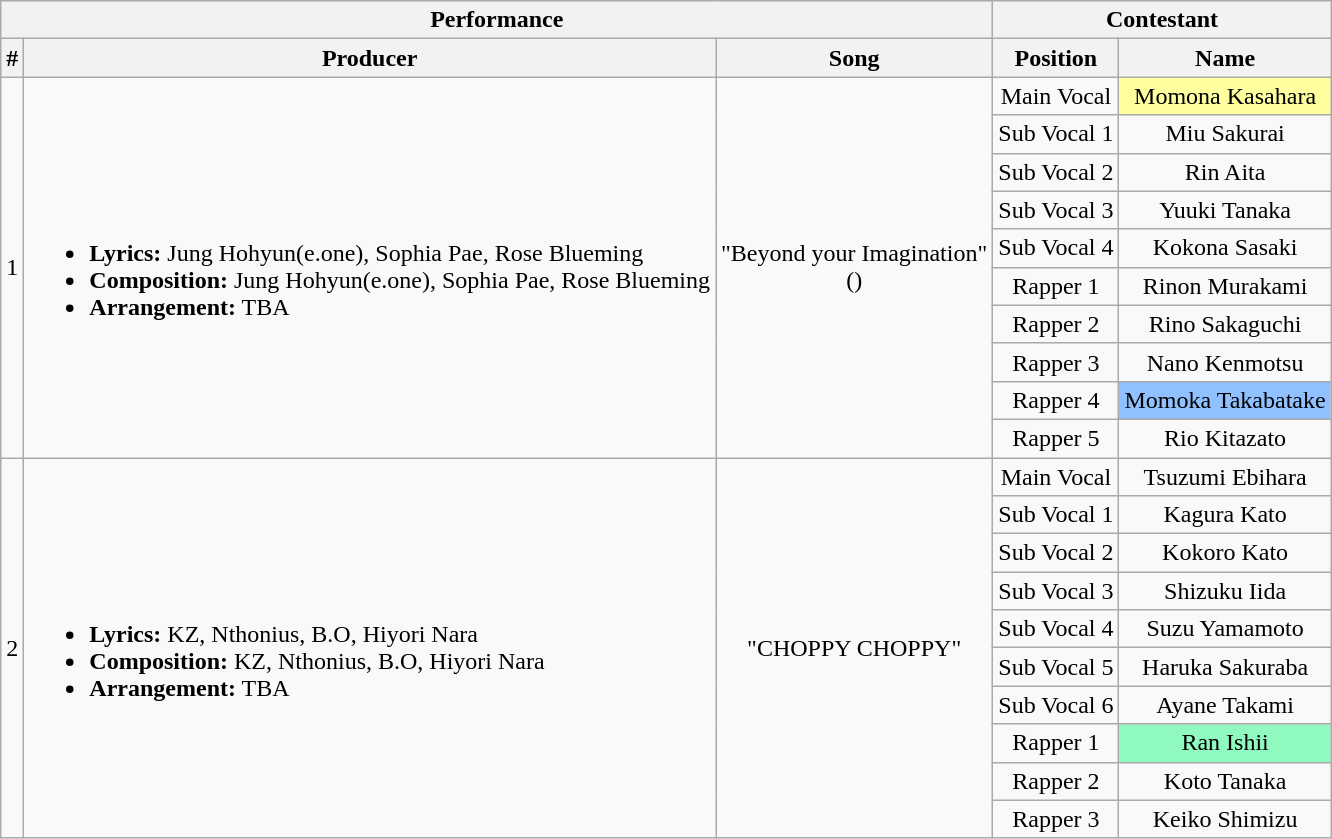<table class="wikitable sortable" style="text-align:center">
<tr>
<th colspan="3">Performance</th>
<th colspan="2">Contestant</th>
</tr>
<tr>
<th>#</th>
<th>Producer</th>
<th>Song</th>
<th>Position</th>
<th>Name</th>
</tr>
<tr>
<td rowspan="10">1</td>
<td rowspan="10" align="left"><br><ul><li><strong>Lyrics:</strong> Jung Hohyun(e.one), Sophia Pae, Rose Blueming</li><li><strong>Composition:</strong> Jung Hohyun(e.one), Sophia Pae, Rose Blueming</li><li><strong>Arrangement:</strong> TBA</li></ul></td>
<td rowspan="10">"Beyond your Imagination"<br>()</td>
<td>Main Vocal</td>
<td style="background:#FFFF9F">Momona Kasahara</td>
</tr>
<tr>
<td>Sub Vocal 1</td>
<td>Miu Sakurai</td>
</tr>
<tr>
<td>Sub Vocal 2</td>
<td>Rin Aita</td>
</tr>
<tr>
<td>Sub Vocal 3</td>
<td>Yuuki Tanaka</td>
</tr>
<tr>
<td>Sub Vocal 4</td>
<td>Kokona Sasaki</td>
</tr>
<tr>
<td>Rapper 1</td>
<td>Rinon Murakami</td>
</tr>
<tr>
<td>Rapper 2</td>
<td>Rino Sakaguchi</td>
</tr>
<tr>
<td>Rapper 3</td>
<td>Nano Kenmotsu</td>
</tr>
<tr>
<td>Rapper 4</td>
<td style="background:#90C0FF">Momoka Takabatake</td>
</tr>
<tr>
<td>Rapper 5</td>
<td>Rio Kitazato</td>
</tr>
<tr>
<td rowspan="10">2</td>
<td rowspan="10" align="left"><br><ul><li><strong>Lyrics:</strong> KZ, Nthonius, B.O, Hiyori Nara</li><li><strong>Composition:</strong> KZ, Nthonius, B.O, Hiyori Nara</li><li><strong>Arrangement:</strong> TBA</li></ul></td>
<td rowspan="10">"CHOPPY CHOPPY"</td>
<td>Main Vocal</td>
<td>Tsuzumi Ebihara</td>
</tr>
<tr>
<td>Sub Vocal 1</td>
<td>Kagura Kato</td>
</tr>
<tr>
<td>Sub Vocal 2</td>
<td>Kokoro Kato</td>
</tr>
<tr>
<td>Sub Vocal 3</td>
<td>Shizuku Iida</td>
</tr>
<tr>
<td>Sub Vocal 4</td>
<td>Suzu Yamamoto</td>
</tr>
<tr>
<td>Sub Vocal 5</td>
<td>Haruka Sakuraba</td>
</tr>
<tr>
<td>Sub Vocal 6</td>
<td>Ayane Takami</td>
</tr>
<tr>
<td>Rapper 1</td>
<td style="background:#90F9C0">Ran Ishii</td>
</tr>
<tr>
<td>Rapper 2</td>
<td>Koto Tanaka</td>
</tr>
<tr>
<td>Rapper 3</td>
<td>Keiko Shimizu</td>
</tr>
</table>
